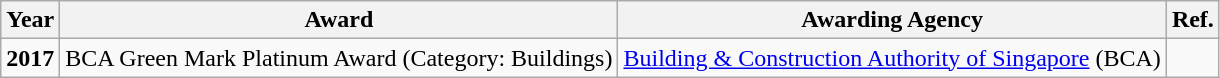<table class="wikitable">
<tr>
<th>Year</th>
<th>Award</th>
<th>Awarding Agency</th>
<th>Ref.</th>
</tr>
<tr>
<td><strong>2017</strong></td>
<td>BCA Green Mark Platinum Award (Category: Buildings)</td>
<td><a href='#'>Building & Construction Authority of Singapore</a> (BCA)</td>
<td></td>
</tr>
</table>
